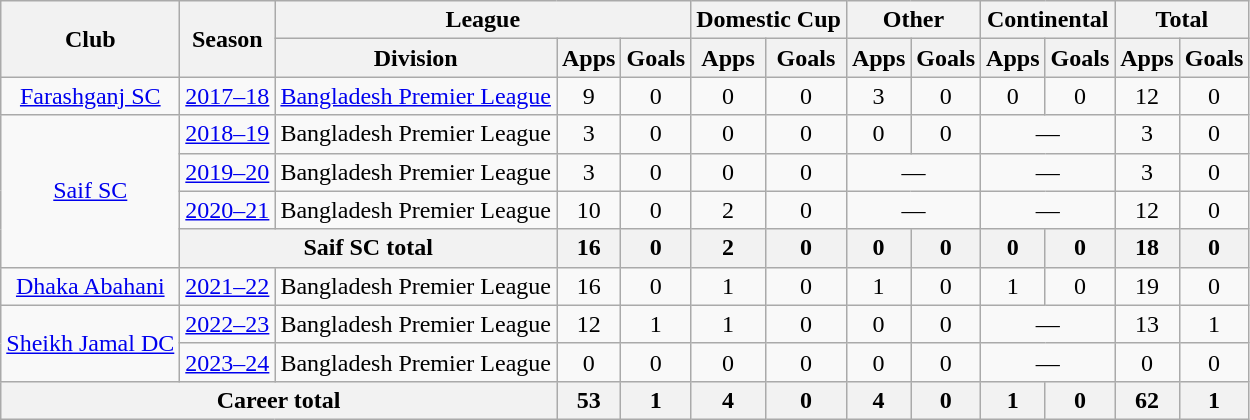<table class="wikitable" style="text-align:center">
<tr>
<th rowspan="2">Club</th>
<th rowspan="2">Season</th>
<th colspan="3">League</th>
<th colspan="2">Domestic Cup</th>
<th colspan="2">Other</th>
<th colspan="2">Continental</th>
<th colspan="2">Total</th>
</tr>
<tr>
<th>Division</th>
<th>Apps</th>
<th>Goals</th>
<th>Apps</th>
<th>Goals</th>
<th>Apps</th>
<th>Goals</th>
<th>Apps</th>
<th>Goals</th>
<th>Apps</th>
<th>Goals</th>
</tr>
<tr>
<td><a href='#'>Farashganj SC</a></td>
<td><a href='#'>2017–18</a></td>
<td><a href='#'>Bangladesh Premier League</a></td>
<td>9</td>
<td>0</td>
<td>0</td>
<td>0</td>
<td>3</td>
<td>0</td>
<td>0</td>
<td>0</td>
<td>12</td>
<td>0</td>
</tr>
<tr>
<td rowspan=4><a href='#'>Saif SC</a></td>
<td><a href='#'>2018–19</a></td>
<td>Bangladesh Premier League</td>
<td>3</td>
<td>0</td>
<td>0</td>
<td>0</td>
<td>0</td>
<td>0</td>
<td colspan="2">—</td>
<td>3</td>
<td>0</td>
</tr>
<tr>
<td><a href='#'>2019–20</a></td>
<td>Bangladesh Premier League</td>
<td>3</td>
<td>0</td>
<td>0</td>
<td>0</td>
<td colspan="2">—</td>
<td colspan="2">—</td>
<td>3</td>
<td>0</td>
</tr>
<tr>
<td><a href='#'>2020–21</a></td>
<td>Bangladesh Premier League</td>
<td>10</td>
<td>0</td>
<td>2</td>
<td>0</td>
<td colspan="2">—</td>
<td colspan="2">—</td>
<td>12</td>
<td>0</td>
</tr>
<tr>
<th colspan="2"><strong>Saif SC total</strong></th>
<th>16</th>
<th>0</th>
<th>2</th>
<th>0</th>
<th>0</th>
<th>0</th>
<th>0</th>
<th>0</th>
<th>18</th>
<th>0</th>
</tr>
<tr>
<td><a href='#'>Dhaka Abahani</a></td>
<td><a href='#'>2021–22</a></td>
<td>Bangladesh Premier League</td>
<td>16</td>
<td>0</td>
<td>1</td>
<td>0</td>
<td>1</td>
<td>0</td>
<td>1</td>
<td>0</td>
<td>19</td>
<td>0</td>
</tr>
<tr>
<td rowspan=2><a href='#'>Sheikh Jamal DC</a></td>
<td><a href='#'>2022–23</a></td>
<td>Bangladesh Premier League</td>
<td>12</td>
<td>1</td>
<td>1</td>
<td>0</td>
<td>0</td>
<td>0</td>
<td colspan="2">—</td>
<td>13</td>
<td>1</td>
</tr>
<tr>
<td><a href='#'>2023–24</a></td>
<td>Bangladesh Premier League</td>
<td>0</td>
<td>0</td>
<td>0</td>
<td>0</td>
<td>0</td>
<td>0</td>
<td colspan="2">—</td>
<td>0</td>
<td>0</td>
</tr>
<tr>
<th colspan="3">Career total</th>
<th>53</th>
<th>1</th>
<th>4</th>
<th>0</th>
<th>4</th>
<th>0</th>
<th>1</th>
<th>0</th>
<th>62</th>
<th>1</th>
</tr>
</table>
